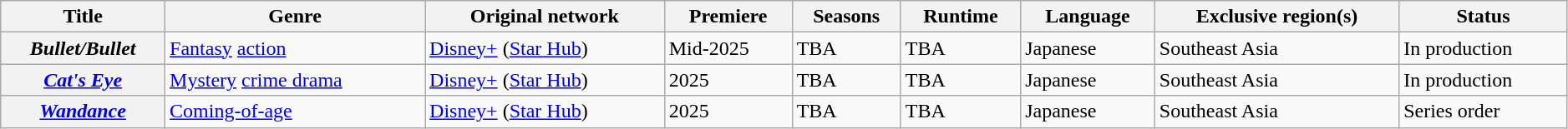<table class="wikitable plainrowheaders sortable" style="width:99%;">
<tr>
<th>Title</th>
<th>Genre</th>
<th>Original network</th>
<th>Premiere</th>
<th>Seasons</th>
<th>Runtime</th>
<th>Language</th>
<th>Exclusive region(s)</th>
<th>Status</th>
</tr>
<tr>
<th scope="row"><em>Bullet/Bullet</em></th>
<td><a href='#'>Fantasy</a> <a href='#'>action</a></td>
<td><a href='#'>Disney+</a> (<a href='#'>Star Hub</a>)</td>
<td>Mid-2025</td>
<td>TBA</td>
<td>TBA</td>
<td>Japanese</td>
<td>Southeast Asia</td>
<td>In production</td>
</tr>
<tr>
<th scope="row"><em><a href='#'>Cat's Eye</a></em></th>
<td><a href='#'>Mystery</a> <a href='#'>crime drama</a></td>
<td><a href='#'>Disney+</a> (<a href='#'>Star Hub</a>)</td>
<td>2025</td>
<td>TBA</td>
<td>TBA</td>
<td>Japanese</td>
<td>Southeast Asia</td>
<td>In production</td>
</tr>
<tr>
<th scope="row"><em><a href='#'>Wandance</a></em></th>
<td><a href='#'>Coming-of-age</a></td>
<td><a href='#'>Disney+</a> (<a href='#'>Star Hub</a>)</td>
<td>2025</td>
<td>TBA</td>
<td>TBA</td>
<td>Japanese</td>
<td>Southeast Asia</td>
<td>Series order</td>
</tr>
</table>
